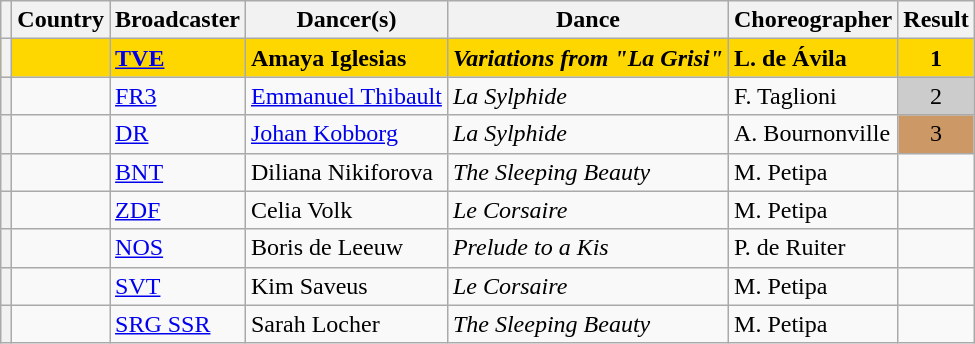<table class="wikitable sortable plainrowheaders">
<tr>
<th scope="col"></th>
<th scope="col">Country</th>
<th scope="col">Broadcaster</th>
<th scope="col">Dancer(s)</th>
<th scope="col">Dance</th>
<th scope="col">Choreographer</th>
<th scope="col">Result</th>
</tr>
<tr style="font-weight:bold; background:gold;">
<th scope="row" style="text-align:center;"></th>
<td></td>
<td><a href='#'>TVE</a></td>
<td>Amaya Iglesias</td>
<td><em>Variations from "La Grisi"</em></td>
<td>L. de Ávila</td>
<td style="text-align:center;">1</td>
</tr>
<tr>
<th scope="row" style="text-align:center;"></th>
<td></td>
<td><a href='#'>FR3</a></td>
<td><a href='#'>Emmanuel Thibault</a></td>
<td><em>La Sylphide</em></td>
<td>F. Taglioni</td>
<td style="text-align:center; background-color:#CCC;">2</td>
</tr>
<tr>
<th scope="row" style="text-align:center;"></th>
<td></td>
<td><a href='#'>DR</a></td>
<td><a href='#'>Johan Kobborg</a></td>
<td><em>La Sylphide</em></td>
<td>A. Bournonville</td>
<td style="text-align:center; background-color:#C96;">3</td>
</tr>
<tr>
<th scope="row" style="text-align:center;"></th>
<td></td>
<td><a href='#'>BNT</a></td>
<td>Diliana Nikiforova</td>
<td><em>The Sleeping Beauty</em></td>
<td>M. Petipa</td>
<td></td>
</tr>
<tr>
<th scope="row" style="text-align:center;"></th>
<td></td>
<td><a href='#'>ZDF</a></td>
<td>Celia Volk</td>
<td><em>Le Corsaire</em></td>
<td>M. Petipa</td>
<td></td>
</tr>
<tr>
<th scope="row" style="text-align:center;"></th>
<td></td>
<td><a href='#'>NOS</a></td>
<td>Boris de Leeuw</td>
<td><em>Prelude to a Kis</em></td>
<td>P. de Ruiter</td>
<td></td>
</tr>
<tr>
<th scope="row" style="text-align:center;"></th>
<td></td>
<td><a href='#'>SVT</a></td>
<td>Kim Saveus</td>
<td><em>Le Corsaire</em></td>
<td>M. Petipa</td>
<td></td>
</tr>
<tr>
<th scope="row" style="text-align:center;"></th>
<td></td>
<td><a href='#'>SRG SSR</a></td>
<td>Sarah Locher</td>
<td><em>The Sleeping Beauty</em></td>
<td>M. Petipa</td>
<td></td>
</tr>
</table>
